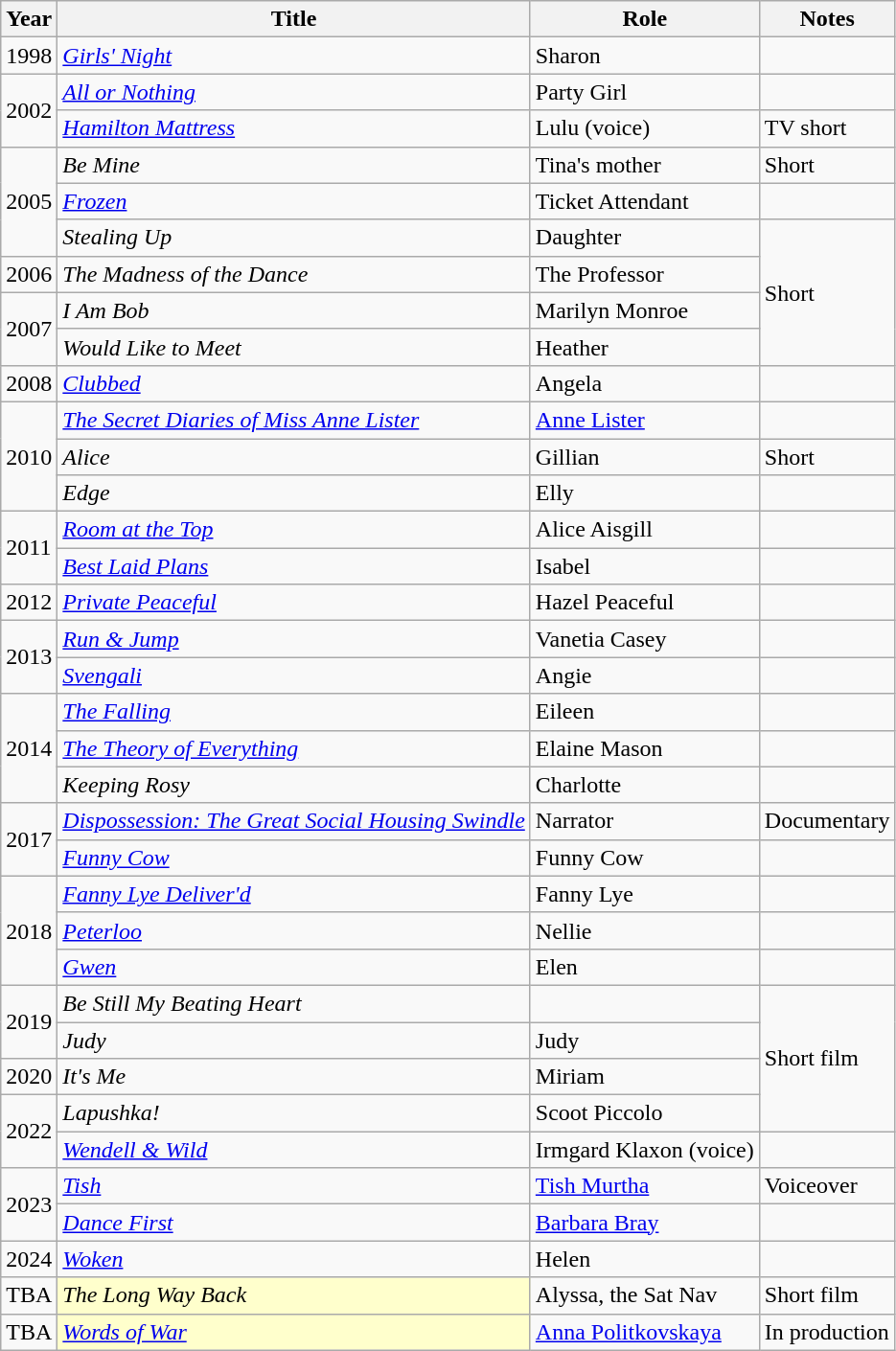<table class="wikitable sortable">
<tr>
<th>Year</th>
<th>Title</th>
<th>Role</th>
<th class="unsortable">Notes</th>
</tr>
<tr>
<td>1998</td>
<td><em><a href='#'>Girls' Night</a></em></td>
<td>Sharon</td>
<td></td>
</tr>
<tr>
<td rowspan="2">2002</td>
<td><em><a href='#'>All or Nothing</a></em></td>
<td>Party Girl</td>
<td></td>
</tr>
<tr>
<td><em><a href='#'>Hamilton Mattress</a></em></td>
<td>Lulu (voice)</td>
<td>TV short</td>
</tr>
<tr>
<td rowspan="3">2005</td>
<td><em>Be Mine</em></td>
<td>Tina's mother</td>
<td>Short</td>
</tr>
<tr>
<td><em><a href='#'>Frozen</a></em></td>
<td>Ticket Attendant</td>
<td></td>
</tr>
<tr>
<td><em>Stealing Up</em></td>
<td>Daughter</td>
<td rowspan="4">Short</td>
</tr>
<tr>
<td>2006</td>
<td><em>The Madness of the Dance</em></td>
<td>The Professor</td>
</tr>
<tr>
<td rowspan="2">2007</td>
<td><em>I Am Bob</em></td>
<td>Marilyn Monroe</td>
</tr>
<tr>
<td><em>Would Like to Meet</em></td>
<td>Heather</td>
</tr>
<tr>
<td>2008</td>
<td><em><a href='#'>Clubbed</a></em></td>
<td>Angela</td>
<td></td>
</tr>
<tr>
<td rowspan="3">2010</td>
<td><em><a href='#'>The Secret Diaries of Miss Anne Lister</a></em></td>
<td><a href='#'>Anne Lister</a></td>
<td></td>
</tr>
<tr>
<td><em>Alice</em></td>
<td>Gillian</td>
<td>Short</td>
</tr>
<tr>
<td><em>Edge</em></td>
<td>Elly</td>
<td></td>
</tr>
<tr>
<td rowspan="2">2011</td>
<td><em><a href='#'>Room at the Top</a></em></td>
<td>Alice Aisgill</td>
<td></td>
</tr>
<tr>
<td><em><a href='#'>Best Laid Plans</a></em></td>
<td>Isabel</td>
<td></td>
</tr>
<tr>
<td>2012</td>
<td><em><a href='#'>Private Peaceful</a></em></td>
<td>Hazel Peaceful</td>
<td></td>
</tr>
<tr>
<td rowspan="2">2013</td>
<td><em><a href='#'>Run & Jump</a></em></td>
<td>Vanetia Casey</td>
<td></td>
</tr>
<tr>
<td><em><a href='#'>Svengali</a></em></td>
<td>Angie</td>
<td></td>
</tr>
<tr>
<td rowspan="3">2014</td>
<td><em><a href='#'>The Falling</a></em></td>
<td>Eileen</td>
<td></td>
</tr>
<tr>
<td><em><a href='#'>The Theory of Everything</a></em></td>
<td>Elaine Mason</td>
<td></td>
</tr>
<tr>
<td><em>Keeping Rosy</em></td>
<td>Charlotte</td>
<td></td>
</tr>
<tr>
<td rowspan="2">2017</td>
<td><em><a href='#'>Dispossession: The Great Social Housing Swindle</a></em></td>
<td>Narrator</td>
<td>Documentary</td>
</tr>
<tr>
<td><em><a href='#'>Funny Cow</a></em></td>
<td>Funny Cow</td>
<td></td>
</tr>
<tr>
<td rowspan="3">2018</td>
<td><em><a href='#'>Fanny Lye Deliver'd</a></em></td>
<td>Fanny Lye</td>
<td></td>
</tr>
<tr>
<td><em><a href='#'>Peterloo</a></em></td>
<td>Nellie</td>
<td></td>
</tr>
<tr>
<td><em><a href='#'>Gwen</a></em></td>
<td>Elen</td>
<td></td>
</tr>
<tr>
<td rowspan="2">2019</td>
<td><em>Be Still My Beating Heart</em></td>
<td></td>
<td rowspan="4">Short film</td>
</tr>
<tr>
<td><em>Judy</em></td>
<td>Judy</td>
</tr>
<tr>
<td>2020</td>
<td><em>It's Me</em></td>
<td>Miriam</td>
</tr>
<tr>
<td rowspan="2">2022</td>
<td><em>Lapushka!</em></td>
<td>Scoot Piccolo</td>
</tr>
<tr>
<td><em><a href='#'>Wendell & Wild</a></em></td>
<td>Irmgard Klaxon (voice)</td>
<td></td>
</tr>
<tr>
<td rowspan="2">2023</td>
<td><em><a href='#'>Tish</a></em></td>
<td><a href='#'>Tish Murtha</a></td>
<td>Voiceover</td>
</tr>
<tr>
<td><em><a href='#'>Dance First</a></em></td>
<td><a href='#'>Barbara Bray</a></td>
<td></td>
</tr>
<tr>
<td>2024</td>
<td><em><a href='#'>Woken</a></em></td>
<td>Helen</td>
<td></td>
</tr>
<tr>
<td>TBA</td>
<td style="background:#FFFFCC;"><em>The Long Way Back</em> </td>
<td>Alyssa, the Sat Nav</td>
<td>Short film</td>
</tr>
<tr>
<td>TBA</td>
<td style="background:#FFFFCC;"><em><a href='#'>Words of War</a></em></td>
<td><a href='#'>Anna Politkovskaya</a></td>
<td>In production</td>
</tr>
</table>
